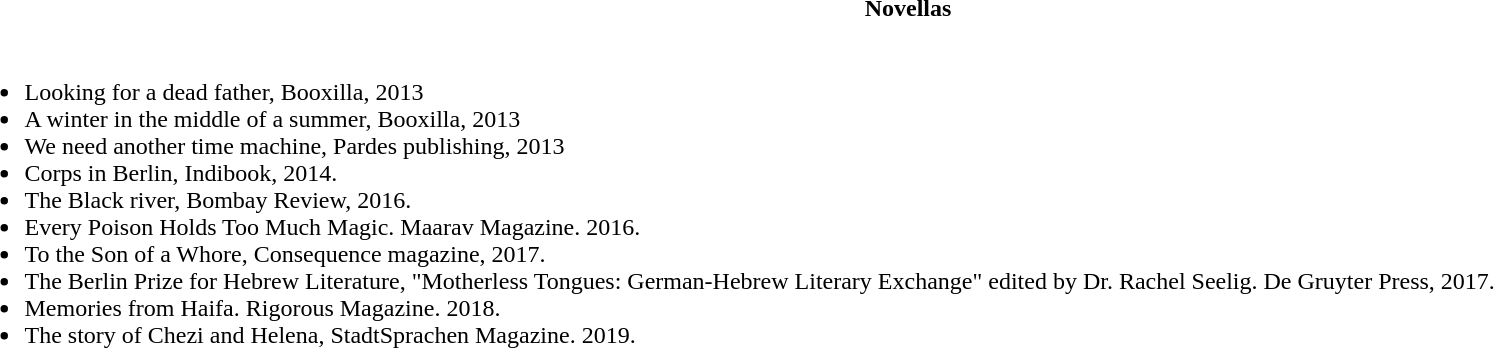<table class="toccolours collapsible collapsed" style="width:100%; background:inherit">
<tr>
<th>Novellas</th>
</tr>
<tr>
<td><br><ul><li>Looking for a dead father, Booxilla, 2013</li><li>A winter in the middle of a summer, Booxilla, 2013</li><li>We need another time machine, Pardes publishing, 2013</li><li>Corps in Berlin, Indibook, 2014.</li><li>The Black river, Bombay Review, 2016.</li><li>Every Poison Holds Too Much Magic. Maarav Magazine. 2016.</li><li>To the Son of a Whore, Consequence magazine, 2017.</li><li>The Berlin Prize for Hebrew Literature, "Motherless Tongues: German-Hebrew Literary Exchange" edited by Dr. Rachel Seelig. De Gruyter Press, 2017.</li><li>Memories from Haifa. Rigorous Magazine. 2018.</li><li>The story of Chezi and Helena, StadtSprachen Magazine. 2019.</li></ul></td>
</tr>
</table>
